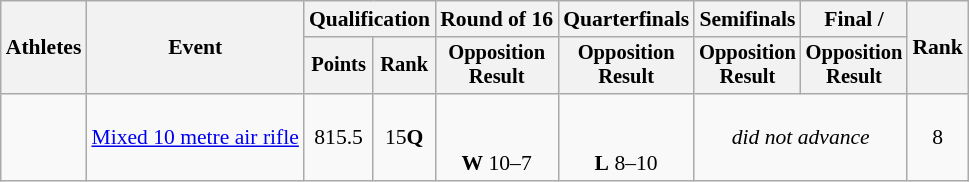<table class="wikitable" style="font-size:90%;">
<tr>
<th rowspan=2>Athletes</th>
<th rowspan=2>Event</th>
<th colspan=2>Qualification</th>
<th>Round of 16</th>
<th>Quarterfinals</th>
<th>Semifinals</th>
<th>Final / </th>
<th rowspan=2>Rank</th>
</tr>
<tr style="font-size:95%">
<th>Points</th>
<th>Rank</th>
<th>Opposition<br>Result</th>
<th>Opposition<br>Result</th>
<th>Opposition<br>Result</th>
<th>Opposition<br>Result</th>
</tr>
<tr align=center>
<td align=left><br></td>
<td align=left><a href='#'>Mixed 10 metre air rifle</a></td>
<td>815.5</td>
<td>15<strong>Q</strong></td>
<td><br><br><strong>W</strong> 10–7</td>
<td><br><br><strong>L</strong> 8–10</td>
<td colspan=2><em>did not advance</em></td>
<td>8</td>
</tr>
</table>
